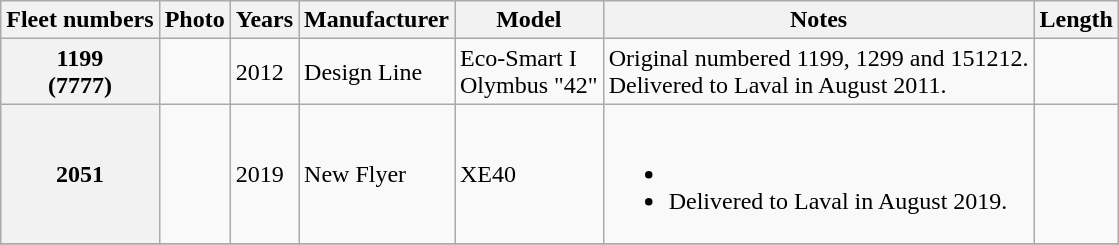<table class="wikitable collapsible collapsed">
<tr>
<th>Fleet numbers</th>
<th>Photo</th>
<th>Years</th>
<th>Manufacturer</th>
<th>Model</th>
<th>Notes</th>
<th>Length</th>
</tr>
<tr>
<th>1199 <br> (7777)</th>
<td></td>
<td>2012</td>
<td>Design Line</td>
<td>Eco-Smart I <br> Olymbus "42"</td>
<td>Original numbered 1199, 1299 and 151212. <br> Delivered to Laval in August 2011.</td>
<td></td>
</tr>
<tr>
<th>2051</th>
<td></td>
<td>2019</td>
<td>New Flyer</td>
<td>XE40</td>
<td><br><ul><li></li><li>Delivered to Laval in August 2019.</li></ul></td>
<td></td>
</tr>
<tr>
</tr>
</table>
